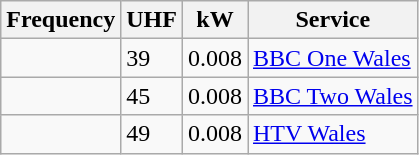<table class="wikitable sortable">
<tr>
<th>Frequency</th>
<th>UHF</th>
<th>kW</th>
<th>Service</th>
</tr>
<tr>
<td></td>
<td>39</td>
<td>0.008</td>
<td><a href='#'>BBC One Wales</a></td>
</tr>
<tr>
<td></td>
<td>45</td>
<td>0.008</td>
<td><a href='#'>BBC Two Wales</a></td>
</tr>
<tr>
<td></td>
<td>49</td>
<td>0.008</td>
<td><a href='#'>HTV Wales</a></td>
</tr>
</table>
